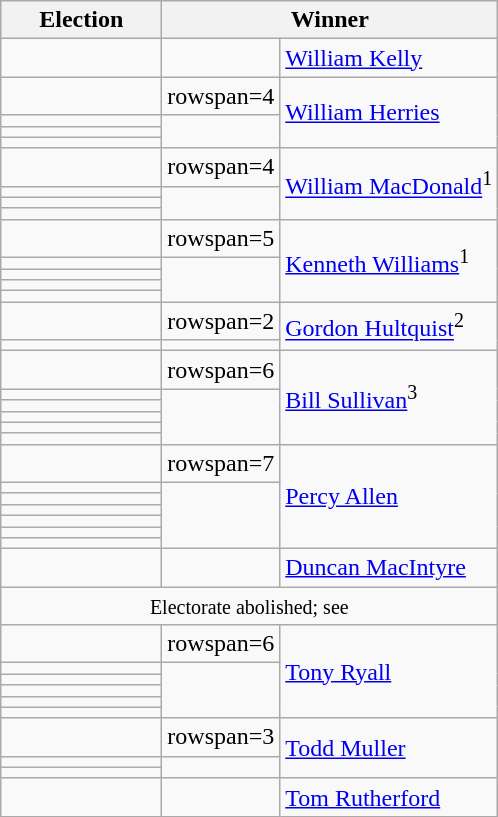<table class="wikitable">
<tr>
<th width=100>Election</th>
<th style="width:175px;" colspan="2">Winner</th>
</tr>
<tr>
<td></td>
<td></td>
<td><a href='#'>William Kelly</a></td>
</tr>
<tr>
<td></td>
<td>rowspan=4 </td>
<td rowspan=4><a href='#'>William Herries</a></td>
</tr>
<tr>
<td></td>
</tr>
<tr>
<td></td>
</tr>
<tr>
<td></td>
</tr>
<tr>
<td></td>
<td>rowspan=4 </td>
<td rowspan=4><a href='#'>William MacDonald</a><sup>1</sup></td>
</tr>
<tr>
<td></td>
</tr>
<tr>
<td></td>
</tr>
<tr>
<td></td>
</tr>
<tr>
<td></td>
<td>rowspan=5 </td>
<td rowspan=5><a href='#'>Kenneth Williams</a><sup>1</sup></td>
</tr>
<tr>
<td></td>
</tr>
<tr>
<td></td>
</tr>
<tr>
<td></td>
</tr>
<tr>
<td></td>
</tr>
<tr>
<td></td>
<td>rowspan=2 </td>
<td rowspan=2><a href='#'>Gordon Hultquist</a><sup>2</sup></td>
</tr>
<tr>
<td></td>
</tr>
<tr>
<td></td>
<td>rowspan=6 </td>
<td rowspan=6><a href='#'>Bill Sullivan</a><sup>3</sup></td>
</tr>
<tr>
<td></td>
</tr>
<tr>
<td></td>
</tr>
<tr>
<td></td>
</tr>
<tr>
<td></td>
</tr>
<tr>
<td></td>
</tr>
<tr>
<td></td>
<td>rowspan=7 </td>
<td rowspan=7><a href='#'>Percy Allen</a></td>
</tr>
<tr>
<td></td>
</tr>
<tr>
<td></td>
</tr>
<tr>
<td></td>
</tr>
<tr>
<td></td>
</tr>
<tr>
<td></td>
</tr>
<tr>
<td></td>
</tr>
<tr>
<td></td>
<td></td>
<td><a href='#'>Duncan MacIntyre</a></td>
</tr>
<tr>
<td colspan="3" style="text-align:center;"><small>Electorate abolished; see </small></td>
</tr>
<tr>
<td></td>
<td>rowspan=6 </td>
<td rowspan=6><a href='#'>Tony Ryall</a></td>
</tr>
<tr>
<td></td>
</tr>
<tr>
<td></td>
</tr>
<tr>
<td></td>
</tr>
<tr>
<td></td>
</tr>
<tr>
<td></td>
</tr>
<tr>
<td></td>
<td>rowspan=3 </td>
<td rowspan=3><a href='#'>Todd Muller</a></td>
</tr>
<tr>
<td></td>
</tr>
<tr>
<td></td>
</tr>
<tr>
<td></td>
<td></td>
<td><a href='#'>Tom Rutherford</a></td>
</tr>
</table>
